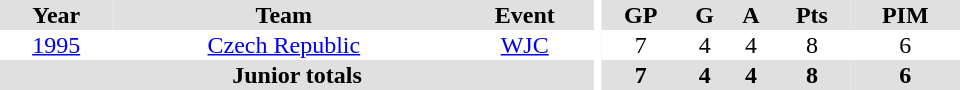<table border="0" cellpadding="1" cellspacing="0" ID="Table3" style="text-align:center; width:40em">
<tr ALIGN="center" bgcolor="#e0e0e0">
<th>Year</th>
<th>Team</th>
<th>Event</th>
<th rowspan="99" bgcolor="#ffffff"></th>
<th>GP</th>
<th>G</th>
<th>A</th>
<th>Pts</th>
<th>PIM</th>
</tr>
<tr>
<td><a href='#'>1995</a></td>
<td><a href='#'>Czech Republic</a></td>
<td><a href='#'>WJC</a></td>
<td>7</td>
<td>4</td>
<td>4</td>
<td>8</td>
<td>6</td>
</tr>
<tr bgcolor="#e0e0e0">
<th colspan="3">Junior totals</th>
<th>7</th>
<th>4</th>
<th>4</th>
<th>8</th>
<th>6</th>
</tr>
</table>
